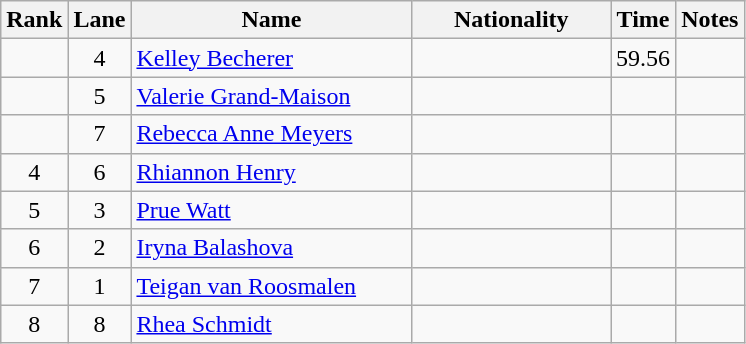<table class="wikitable sortable" style="text-align:center">
<tr>
<th>Rank</th>
<th>Lane</th>
<th style="width:180px">Name</th>
<th style="width:125px">Nationality</th>
<th>Time</th>
<th>Notes</th>
</tr>
<tr>
<td></td>
<td>4</td>
<td style="text-align:left;"><a href='#'>Kelley Becherer</a></td>
<td style="text-align:left;"></td>
<td>59.56</td>
<td></td>
</tr>
<tr>
<td></td>
<td>5</td>
<td style="text-align:left;"><a href='#'>Valerie Grand-Maison</a></td>
<td style="text-align:left;"></td>
<td></td>
<td></td>
</tr>
<tr>
<td></td>
<td>7</td>
<td style="text-align:left;"><a href='#'>Rebecca Anne Meyers</a></td>
<td style="text-align:left;"></td>
<td></td>
<td></td>
</tr>
<tr>
<td>4</td>
<td>6</td>
<td style="text-align:left;"><a href='#'>Rhiannon Henry</a></td>
<td style="text-align:left;"></td>
<td></td>
<td></td>
</tr>
<tr>
<td>5</td>
<td>3</td>
<td style="text-align:left;"><a href='#'>Prue Watt</a></td>
<td style="text-align:left;"></td>
<td></td>
<td></td>
</tr>
<tr>
<td>6</td>
<td>2</td>
<td style="text-align:left;"><a href='#'>Iryna Balashova</a></td>
<td style="text-align:left;"></td>
<td></td>
<td></td>
</tr>
<tr>
<td>7</td>
<td>1</td>
<td style="text-align:left;"><a href='#'>Teigan van Roosmalen</a></td>
<td style="text-align:left;"></td>
<td></td>
<td></td>
</tr>
<tr>
<td>8</td>
<td>8</td>
<td style="text-align:left;"><a href='#'>Rhea Schmidt</a></td>
<td style="text-align:left;"></td>
<td></td>
<td></td>
</tr>
</table>
